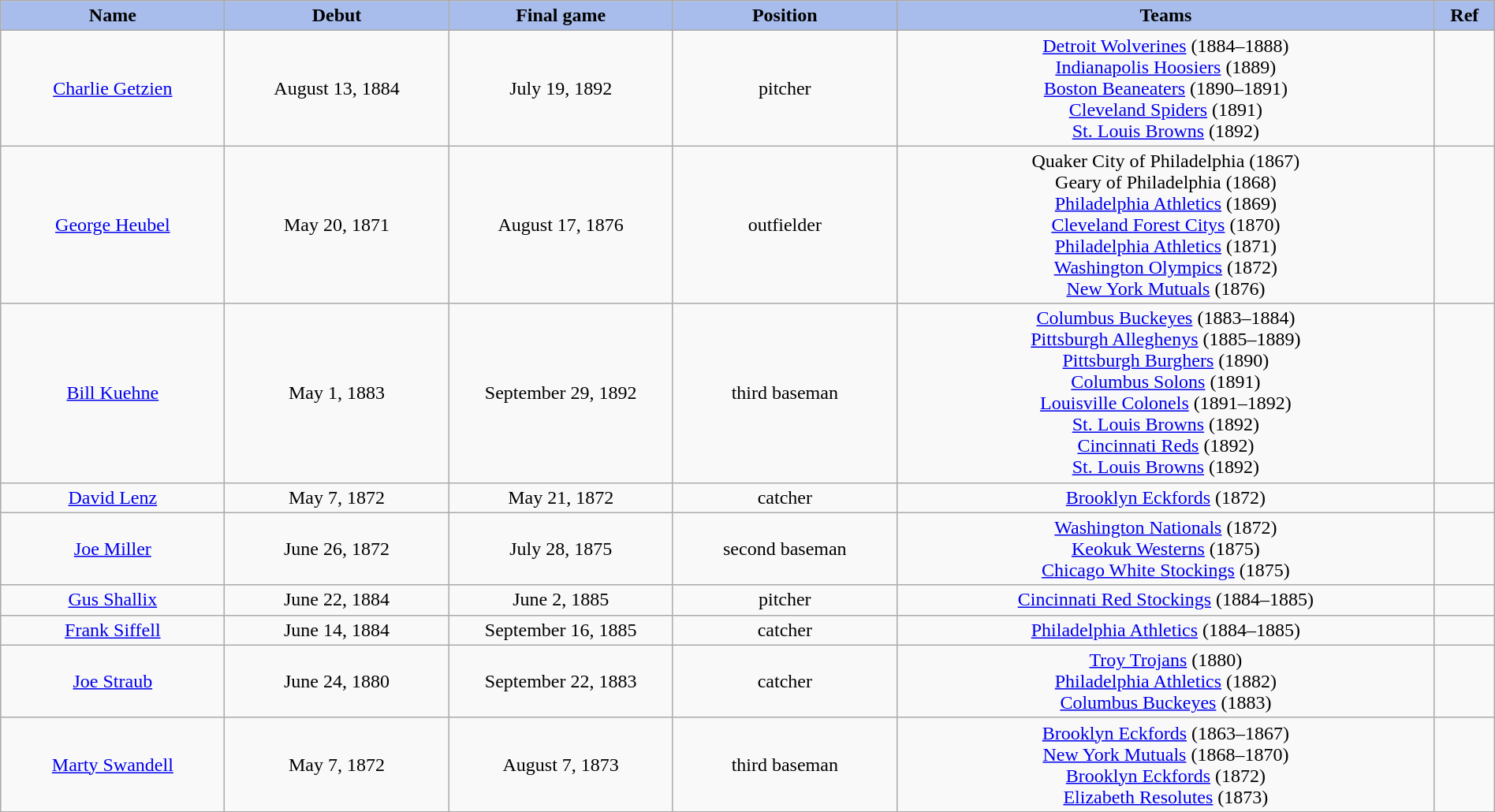<table class="wikitable" style="width: 100%">
<tr>
<th style="background:#a8bdec; width:15%;">Name</th>
<th style="width:15%; background:#a8bdec;">Debut</th>
<th style="width:15%; background:#a8bdec;">Final game</th>
<th style="width:15%; background:#a8bdec;">Position</th>
<th style="width:36%; background:#a8bdec;">Teams</th>
<th style="width:4%; background:#a8bdec;">Ref</th>
</tr>
<tr align=center>
<td><a href='#'>Charlie Getzien</a></td>
<td>August 13, 1884</td>
<td>July 19, 1892</td>
<td>pitcher</td>
<td><a href='#'>Detroit Wolverines</a> (1884–1888)<br><a href='#'>Indianapolis Hoosiers</a> (1889)<br><a href='#'>Boston Beaneaters</a> (1890–1891)<br><a href='#'>Cleveland Spiders</a> (1891)<br><a href='#'>St. Louis Browns</a> (1892)</td>
<td></td>
</tr>
<tr align=center>
<td><a href='#'>George Heubel</a></td>
<td>May 20, 1871</td>
<td>August 17, 1876</td>
<td>outfielder</td>
<td>Quaker City of Philadelphia (1867)<br>Geary of Philadelphia (1868)<br><a href='#'>Philadelphia Athletics</a> (1869)<br> <a href='#'>Cleveland Forest Citys</a> (1870)<br><a href='#'>Philadelphia Athletics</a> (1871)<br><a href='#'>Washington Olympics</a> (1872)<br><a href='#'>New York Mutuals</a> (1876)</td>
<td></td>
</tr>
<tr align=center>
<td><a href='#'>Bill Kuehne</a></td>
<td>May 1, 1883</td>
<td>September 29, 1892</td>
<td>third baseman</td>
<td><a href='#'>Columbus Buckeyes</a> (1883–1884)<br><a href='#'>Pittsburgh Alleghenys</a> (1885–1889)<br><a href='#'>Pittsburgh Burghers</a> (1890)<br><a href='#'>Columbus Solons</a> (1891)<br><a href='#'>Louisville Colonels</a> (1891–1892)<br><a href='#'>St. Louis Browns</a> (1892)<br><a href='#'>Cincinnati Reds</a> (1892)<br><a href='#'>St. Louis Browns</a> (1892)</td>
<td></td>
</tr>
<tr align=center>
<td><a href='#'>David Lenz</a></td>
<td>May 7, 1872</td>
<td>May 21, 1872</td>
<td>catcher</td>
<td><a href='#'>Brooklyn Eckfords</a> (1872)</td>
<td></td>
</tr>
<tr align=center>
<td><a href='#'>Joe Miller</a></td>
<td>June 26, 1872</td>
<td>July 28, 1875</td>
<td>second baseman</td>
<td><a href='#'>Washington Nationals</a> (1872)<br><a href='#'>Keokuk Westerns</a> (1875)<br><a href='#'>Chicago White Stockings</a> (1875)</td>
<td></td>
</tr>
<tr align=center>
<td><a href='#'>Gus Shallix</a></td>
<td>June 22, 1884</td>
<td>June 2, 1885</td>
<td>pitcher</td>
<td><a href='#'>Cincinnati Red Stockings</a> (1884–1885)</td>
<td></td>
</tr>
<tr align=center>
<td><a href='#'>Frank Siffell</a></td>
<td>June 14, 1884</td>
<td>September 16, 1885</td>
<td>catcher</td>
<td><a href='#'>Philadelphia Athletics</a> (1884–1885)</td>
<td></td>
</tr>
<tr align=center>
<td><a href='#'>Joe Straub</a></td>
<td>June 24, 1880</td>
<td>September 22, 1883</td>
<td>catcher</td>
<td><a href='#'>Troy Trojans</a> (1880)<br><a href='#'>Philadelphia Athletics</a> (1882)<br><a href='#'>Columbus Buckeyes</a> (1883)</td>
<td></td>
</tr>
<tr align=center>
<td><a href='#'>Marty Swandell</a></td>
<td>May 7, 1872</td>
<td>August 7, 1873</td>
<td>third baseman</td>
<td><a href='#'>Brooklyn Eckfords</a> (1863–1867)<br><a href='#'>New York Mutuals</a> (1868–1870)<br><a href='#'>Brooklyn Eckfords</a> (1872)<br><a href='#'>Elizabeth Resolutes</a> (1873)</td>
<td></td>
</tr>
</table>
